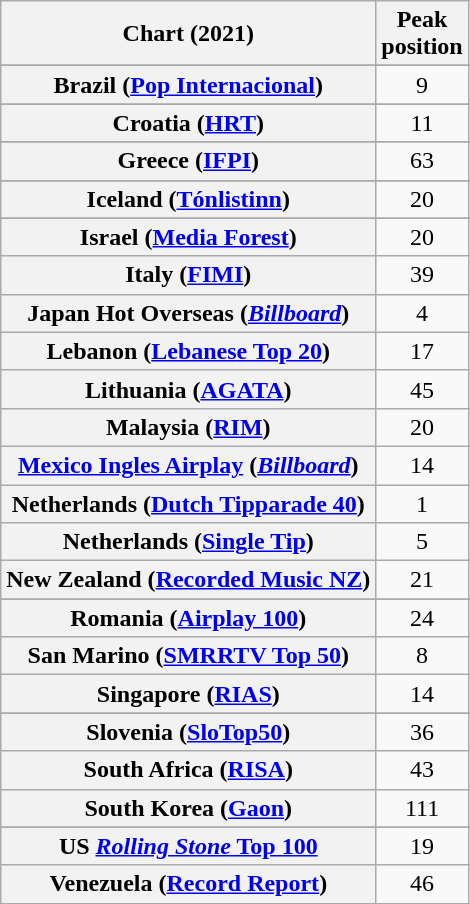<table class="wikitable sortable plainrowheaders" style="text-align:center">
<tr>
<th scope="col">Chart (2021)</th>
<th scope="col">Peak<br>position</th>
</tr>
<tr>
</tr>
<tr>
</tr>
<tr>
</tr>
<tr>
</tr>
<tr>
<th scope="row">Brazil (<a href='#'>Pop Internacional</a>)</th>
<td>9</td>
</tr>
<tr>
</tr>
<tr>
</tr>
<tr>
</tr>
<tr>
</tr>
<tr>
</tr>
<tr>
<th scope="row">Croatia (<a href='#'>HRT</a>)</th>
<td>11</td>
</tr>
<tr>
</tr>
<tr>
</tr>
<tr>
</tr>
<tr>
</tr>
<tr>
</tr>
<tr>
<th scope="row">Greece (<a href='#'>IFPI</a>)</th>
<td>63</td>
</tr>
<tr>
</tr>
<tr>
<th scope="row">Iceland (<a href='#'>Tónlistinn</a>)</th>
<td>20</td>
</tr>
<tr>
</tr>
<tr>
<th scope="row">Israel (<a href='#'>Media Forest</a>)</th>
<td>20</td>
</tr>
<tr>
<th scope="row">Italy (<a href='#'>FIMI</a>)</th>
<td>39</td>
</tr>
<tr>
<th scope="row">Japan Hot Overseas (<em><a href='#'>Billboard</a></em>)</th>
<td>4</td>
</tr>
<tr>
<th scope="row">Lebanon (<a href='#'>Lebanese Top 20</a>)</th>
<td>17</td>
</tr>
<tr>
<th scope="row">Lithuania (<a href='#'>AGATA</a>)</th>
<td>45</td>
</tr>
<tr>
<th scope="row">Malaysia (<a href='#'>RIM</a>)</th>
<td>20</td>
</tr>
<tr>
<th scope="row"><a href='#'>Mexico Ingles Airplay</a> (<em><a href='#'>Billboard</a></em>)</th>
<td>14</td>
</tr>
<tr>
<th scope="row">Netherlands (<a href='#'>Dutch Tipparade 40</a>)</th>
<td>1</td>
</tr>
<tr>
<th scope="row">Netherlands (<a href='#'>Single Tip</a>)</th>
<td>5</td>
</tr>
<tr>
<th scope="row">New Zealand (<a href='#'>Recorded Music NZ</a>)</th>
<td>21</td>
</tr>
<tr>
</tr>
<tr>
<th scope="row">Romania (<a href='#'>Airplay 100</a>)</th>
<td>24</td>
</tr>
<tr>
<th scope="row">San Marino (<a href='#'>SMRRTV Top 50</a>)</th>
<td>8</td>
</tr>
<tr>
<th scope="row">Singapore (<a href='#'>RIAS</a>)</th>
<td>14</td>
</tr>
<tr>
</tr>
<tr>
</tr>
<tr>
<th scope="row">Slovenia (<a href='#'>SloTop50</a>)</th>
<td>36</td>
</tr>
<tr>
<th scope="row">South Africa (<a href='#'>RISA</a>)</th>
<td>43</td>
</tr>
<tr>
<th scope="row">South Korea (<a href='#'>Gaon</a>)</th>
<td>111</td>
</tr>
<tr>
</tr>
<tr>
</tr>
<tr>
</tr>
<tr>
</tr>
<tr>
</tr>
<tr>
</tr>
<tr>
</tr>
<tr>
<th scope="row">US <a href='#'><em>Rolling Stone</em> Top 100</a></th>
<td>19</td>
</tr>
<tr>
<th scope="row">Venezuela (<a href='#'>Record Report</a>)</th>
<td>46</td>
</tr>
</table>
